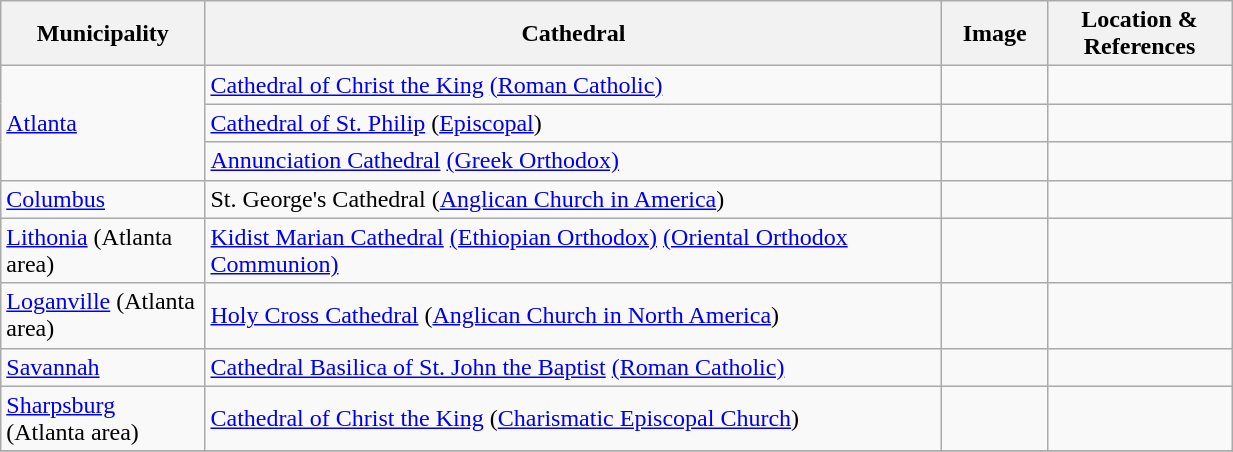<table width=65% class="wikitable">
<tr>
<th width = 10%>Municipality</th>
<th width = 40%>Cathedral</th>
<th width = 5%>Image</th>
<th width = 10%>Location & References</th>
</tr>
<tr>
<td rowspan=3><a href='#'>Atlanta</a></td>
<td><a href='#'>Cathedral of Christ the King</a> <a href='#'>(Roman Catholic)</a></td>
<td></td>
<td><small></small><br></td>
</tr>
<tr>
<td><a href='#'>Cathedral of St. Philip</a> (<a href='#'>Episcopal</a>)</td>
<td></td>
<td><small></small><br></td>
</tr>
<tr>
<td><a href='#'>Annunciation Cathedral</a> <a href='#'>(Greek Orthodox)</a></td>
<td></td>
<td><small></small><br></td>
</tr>
<tr>
<td><a href='#'>Columbus</a></td>
<td>St. George's Cathedral (<a href='#'>Anglican Church in America</a>)</td>
<td></td>
<td></td>
</tr>
<tr>
<td><a href='#'>Lithonia</a> (Atlanta area)</td>
<td><a href='#'>Kidist Marian Cathedral</a> <a href='#'>(Ethiopian Orthodox)</a> <a href='#'>(Oriental Orthodox Communion)</a></td>
<td></td>
<td><small></small><br></td>
</tr>
<tr>
<td><a href='#'>Loganville</a> (Atlanta area)</td>
<td><a href='#'>Holy Cross Cathedral</a> (<a href='#'>Anglican Church in North America</a>)</td>
<td></td>
<td><small></small><br></td>
</tr>
<tr>
<td><a href='#'>Savannah</a></td>
<td><a href='#'>Cathedral Basilica of St. John the Baptist</a> <a href='#'>(Roman Catholic)</a></td>
<td></td>
<td><small></small><br></td>
</tr>
<tr>
<td><a href='#'>Sharpsburg</a> (Atlanta area)</td>
<td><a href='#'>Cathedral of Christ the King</a> (<a href='#'>Charismatic Episcopal Church</a>)</td>
<td></td>
<td><small></small><br></td>
</tr>
<tr>
</tr>
</table>
